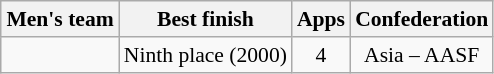<table class="wikitable" style="text-align: center; font-size: 90%; margin-left: 1em;">
<tr>
<th>Men's team</th>
<th>Best finish</th>
<th>Apps</th>
<th>Confederation</th>
</tr>
<tr>
<td style="text-align: left;"></td>
<td style="text-align: left;">Ninth place (2000)</td>
<td>4</td>
<td>Asia – AASF</td>
</tr>
</table>
